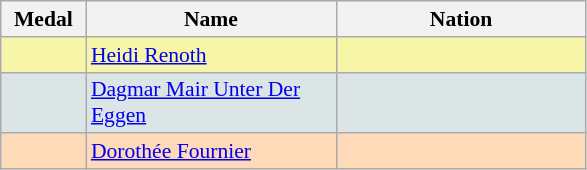<table class=wikitable style="border:1px solid #AAAAAA;font-size:90%">
<tr bgcolor="#E4E4E4">
<th width=50>Medal</th>
<th width=160>Name</th>
<th width=160>Nation</th>
</tr>
<tr bgcolor="#F7F6A8">
<td align="center"></td>
<td><a href='#'>Heidi Renoth</a></td>
<td></td>
</tr>
<tr bgcolor="#DCE5E5">
<td align="center"></td>
<td><a href='#'>Dagmar Mair Unter Der Eggen</a></td>
<td></td>
</tr>
<tr bgcolor="#FFDAB9">
<td align="center"></td>
<td><a href='#'>Dorothée Fournier</a></td>
<td></td>
</tr>
</table>
